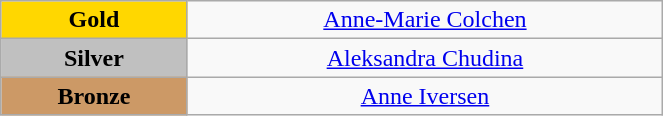<table class="wikitable" style="text-align:center; " width="35%">
<tr>
<td bgcolor="gold"><strong>Gold</strong></td>
<td><a href='#'>Anne-Marie Colchen</a><br>  <small><em></em></small></td>
</tr>
<tr>
<td bgcolor="silver"><strong>Silver</strong></td>
<td><a href='#'>Aleksandra Chudina</a><br>  <small><em></em></small></td>
</tr>
<tr>
<td bgcolor="CC9966"><strong>Bronze</strong></td>
<td><a href='#'>Anne Iversen</a><br>  <small><em></em></small></td>
</tr>
</table>
